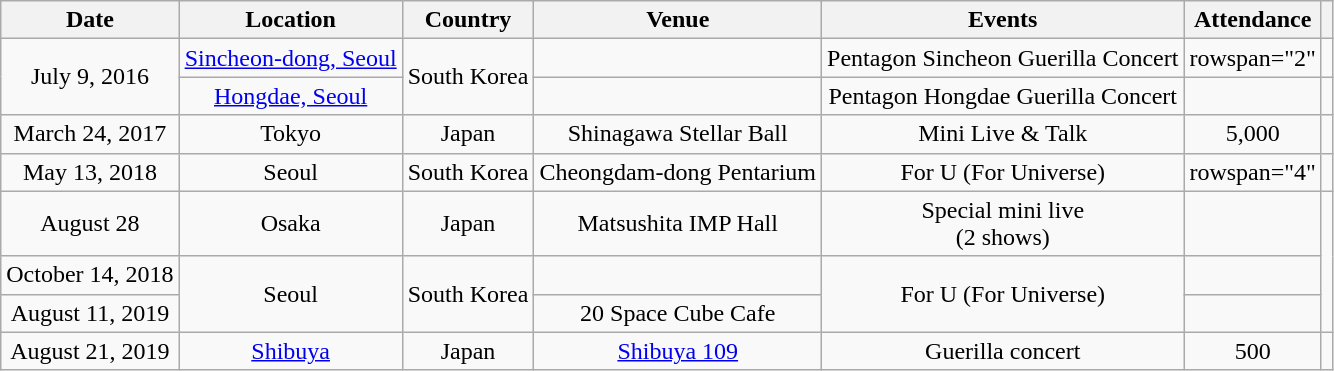<table class="wikitable" style="text-align:center;">
<tr>
<th>Date</th>
<th>Location</th>
<th>Country</th>
<th>Venue</th>
<th>Events</th>
<th>Attendance</th>
<th></th>
</tr>
<tr>
<td rowspan="2">July 9, 2016</td>
<td><a href='#'>Sincheon-dong, Seoul</a></td>
<td rowspan="2">South Korea</td>
<td></td>
<td>Pentagon Sincheon Guerilla Concert </td>
<td>rowspan="2" </td>
<td></td>
</tr>
<tr>
<td><a href='#'>Hongdae, Seoul</a></td>
<td></td>
<td>Pentagon Hongdae Guerilla Concert </td>
<td></td>
</tr>
<tr>
<td>March 24, 2017</td>
<td>Tokyo</td>
<td>Japan</td>
<td>Shinagawa Stellar Ball</td>
<td>Mini Live & Talk</td>
<td>5,000</td>
<td></td>
</tr>
<tr>
<td>May 13, 2018</td>
<td>Seoul</td>
<td>South Korea</td>
<td>Cheongdam-dong Pentarium</td>
<td>For U (For Universe) </td>
<td>rowspan="4" </td>
<td></td>
</tr>
<tr>
<td>August 28</td>
<td>Osaka</td>
<td>Japan</td>
<td>Matsushita IMP Hall</td>
<td>Special mini live <br> (2 shows)</td>
<td></td>
</tr>
<tr>
<td>October 14, 2018</td>
<td rowspan="2">Seoul</td>
<td rowspan="2">South Korea</td>
<td></td>
<td rowspan="2">For U (For Universe)  </td>
<td></td>
</tr>
<tr>
<td>August 11, 2019</td>
<td>20 Space Cube Cafe</td>
<td></td>
</tr>
<tr>
<td>August 21, 2019</td>
<td><a href='#'>Shibuya</a></td>
<td>Japan</td>
<td><a href='#'>Shibuya 109</a></td>
<td>Guerilla concert </td>
<td>500</td>
<td></td>
</tr>
</table>
